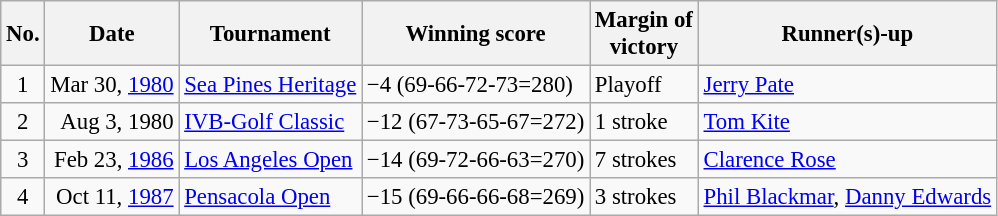<table class="wikitable" style="font-size:95%;">
<tr>
<th>No.</th>
<th>Date</th>
<th>Tournament</th>
<th>Winning score</th>
<th>Margin of<br>victory</th>
<th>Runner(s)-up</th>
</tr>
<tr>
<td align=center>1</td>
<td align=right>Mar 30, <a href='#'>1980</a></td>
<td><a href='#'>Sea Pines Heritage</a></td>
<td>−4 (69-66-72-73=280)</td>
<td>Playoff</td>
<td> <a href='#'>Jerry Pate</a></td>
</tr>
<tr>
<td align=center>2</td>
<td align=right>Aug 3, 1980</td>
<td><a href='#'>IVB-Golf Classic</a></td>
<td>−12 (67-73-65-67=272)</td>
<td>1 stroke</td>
<td> <a href='#'>Tom Kite</a></td>
</tr>
<tr>
<td align=center>3</td>
<td align=right>Feb 23, <a href='#'>1986</a></td>
<td><a href='#'>Los Angeles Open</a></td>
<td>−14 (69-72-66-63=270)</td>
<td>7 strokes</td>
<td> <a href='#'>Clarence Rose</a></td>
</tr>
<tr>
<td align=center>4</td>
<td align=right>Oct 11, <a href='#'>1987</a></td>
<td><a href='#'>Pensacola Open</a></td>
<td>−15 (69-66-66-68=269)</td>
<td>3 strokes</td>
<td> <a href='#'>Phil Blackmar</a>,  <a href='#'>Danny Edwards</a></td>
</tr>
</table>
